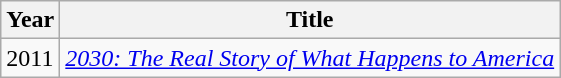<table class="wikitable">
<tr>
<th>Year</th>
<th>Title</th>
</tr>
<tr>
<td>2011</td>
<td><em><a href='#'>2030: The Real Story of What Happens to America</a></em></td>
</tr>
</table>
